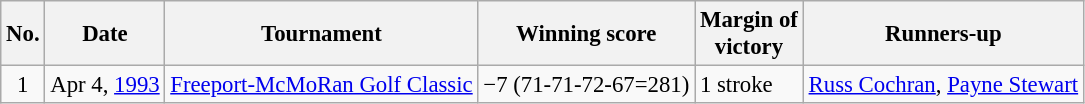<table class="wikitable" style="font-size:95%;">
<tr>
<th>No.</th>
<th>Date</th>
<th>Tournament</th>
<th>Winning score</th>
<th>Margin of<br>victory</th>
<th>Runners-up</th>
</tr>
<tr>
<td align=center>1</td>
<td align=right>Apr 4, <a href='#'>1993</a></td>
<td><a href='#'>Freeport-McMoRan Golf Classic</a></td>
<td>−7 (71-71-72-67=281)</td>
<td>1 stroke</td>
<td> <a href='#'>Russ Cochran</a>,  <a href='#'>Payne Stewart</a></td>
</tr>
</table>
